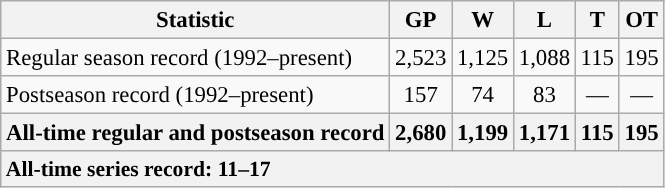<table class="wikitable" style="text-align:center; font-size:95%">
<tr>
<th>Statistic</th>
<th>GP</th>
<th>W</th>
<th>L</th>
<th>T</th>
<th>OT</th>
</tr>
<tr>
<td style="text-align:left;">Regular season record (1992–present)</td>
<td>2,523</td>
<td>1,125</td>
<td>1,088</td>
<td>115</td>
<td>195</td>
</tr>
<tr>
<td style="text-align:left;">Postseason record (1992–present)</td>
<td>157</td>
<td>74</td>
<td>83</td>
<td>—</td>
<td>—</td>
</tr>
<tr>
<th style="text-align:left;">All-time regular and postseason record</th>
<th>2,680</th>
<th>1,199</th>
<th>1,171</th>
<th>115</th>
<th>195</th>
</tr>
<tr>
<th colspan="6" style="text-align:left; font-size:95%">All-time series record: 11–17</th>
</tr>
</table>
